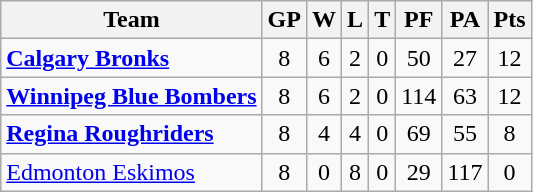<table class="wikitable">
<tr>
<th>Team</th>
<th>GP</th>
<th>W</th>
<th>L</th>
<th>T</th>
<th>PF</th>
<th>PA</th>
<th>Pts</th>
</tr>
<tr align="center">
<td align="left"><strong><a href='#'>Calgary Bronks</a></strong></td>
<td>8</td>
<td>6</td>
<td>2</td>
<td>0</td>
<td>50</td>
<td>27</td>
<td>12</td>
</tr>
<tr align="center">
<td align="left"><strong><a href='#'>Winnipeg Blue Bombers</a></strong></td>
<td>8</td>
<td>6</td>
<td>2</td>
<td>0</td>
<td>114</td>
<td>63</td>
<td>12</td>
</tr>
<tr align="center">
<td align="left"><strong><a href='#'>Regina Roughriders</a></strong></td>
<td>8</td>
<td>4</td>
<td>4</td>
<td>0</td>
<td>69</td>
<td>55</td>
<td>8</td>
</tr>
<tr align="center">
<td align="left"><a href='#'>Edmonton Eskimos</a></td>
<td>8</td>
<td>0</td>
<td>8</td>
<td>0</td>
<td>29</td>
<td>117</td>
<td>0</td>
</tr>
</table>
